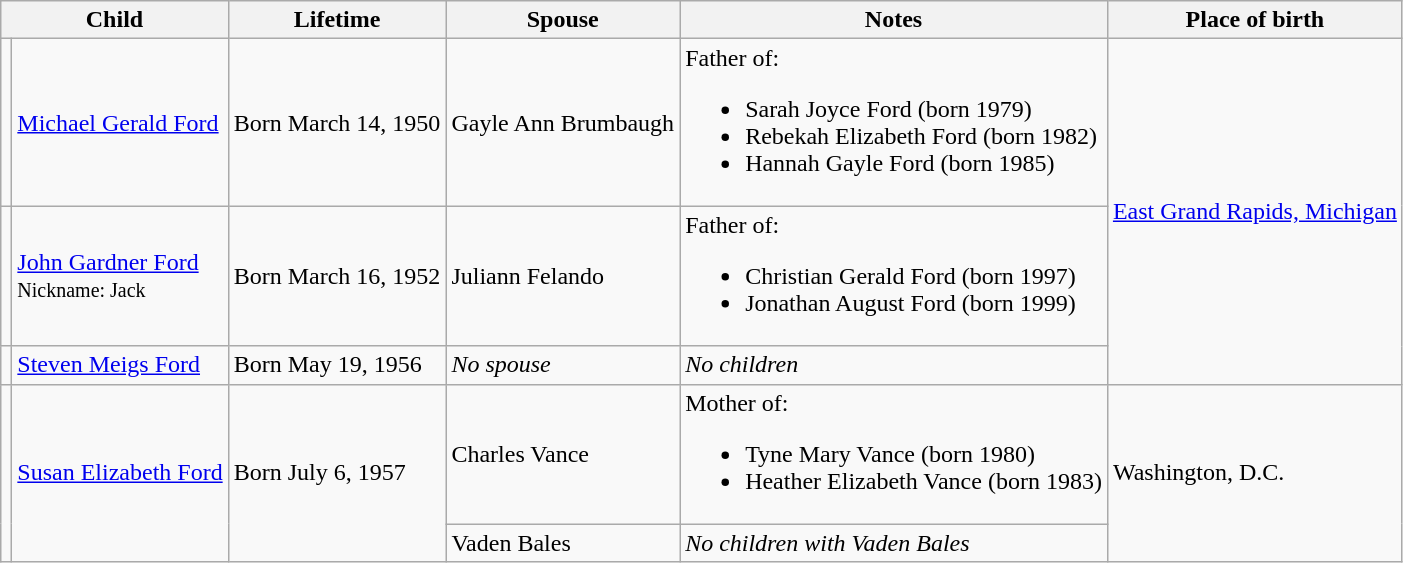<table class="wikitable">
<tr>
<th colspan="2">Child</th>
<th>Lifetime</th>
<th>Spouse</th>
<th>Notes</th>
<th>Place of birth</th>
</tr>
<tr>
<td></td>
<td><a href='#'>Michael Gerald Ford</a></td>
<td>Born March 14, 1950</td>
<td>Gayle Ann Brumbaugh</td>
<td>Father of:<br><ul><li>Sarah Joyce Ford (born 1979)</li><li>Rebekah Elizabeth Ford (born 1982)</li><li>Hannah Gayle Ford (born 1985)</li></ul></td>
<td rowspan="3"><a href='#'>East Grand Rapids, Michigan</a></td>
</tr>
<tr>
<td></td>
<td><a href='#'>John Gardner Ford</a><br><small>Nickname: Jack</small></td>
<td>Born March 16, 1952</td>
<td>Juliann Felando</td>
<td>Father of:<br><ul><li>Christian Gerald Ford (born 1997)</li><li>Jonathan August Ford (born 1999)</li></ul></td>
</tr>
<tr>
<td></td>
<td><a href='#'>Steven Meigs Ford</a></td>
<td>Born May 19, 1956</td>
<td><em>No spouse</em></td>
<td><em>No children</em></td>
</tr>
<tr>
<td rowspan="2"></td>
<td rowspan="2"><a href='#'>Susan Elizabeth Ford</a></td>
<td rowspan="2">Born July 6, 1957</td>
<td>Charles Vance</td>
<td>Mother of:<br><ul><li>Tyne Mary Vance (born 1980)</li><li>Heather Elizabeth Vance (born 1983)</li></ul></td>
<td rowspan="2">Washington, D.C.</td>
</tr>
<tr>
<td>Vaden Bales</td>
<td><em>No children with Vaden Bales </em></td>
</tr>
</table>
